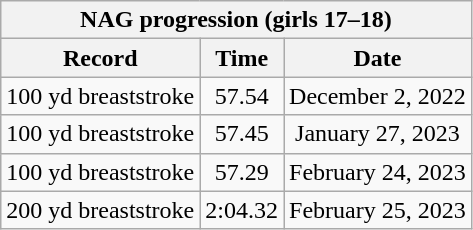<table class="wikitable floatright">
<tr>
<th colspan=3>NAG progression (girls 17–18)</th>
</tr>
<tr>
<th>Record</th>
<th>Time</th>
<th>Date</th>
</tr>
<tr>
<td>100 yd breaststroke</td>
<td style="text-align:center;">57.54</td>
<td style="text-align:center;">December 2, 2022</td>
</tr>
<tr>
<td>100 yd breaststroke</td>
<td style="text-align:center;">57.45</td>
<td style="text-align:center;">January 27, 2023</td>
</tr>
<tr>
<td>100 yd breaststroke</td>
<td style="text-align:center;">57.29</td>
<td style="text-align:center;">February 24, 2023</td>
</tr>
<tr>
<td>200 yd breaststroke</td>
<td style="text-align:center;">2:04.32</td>
<td style="text-align:center;">February 25, 2023</td>
</tr>
</table>
